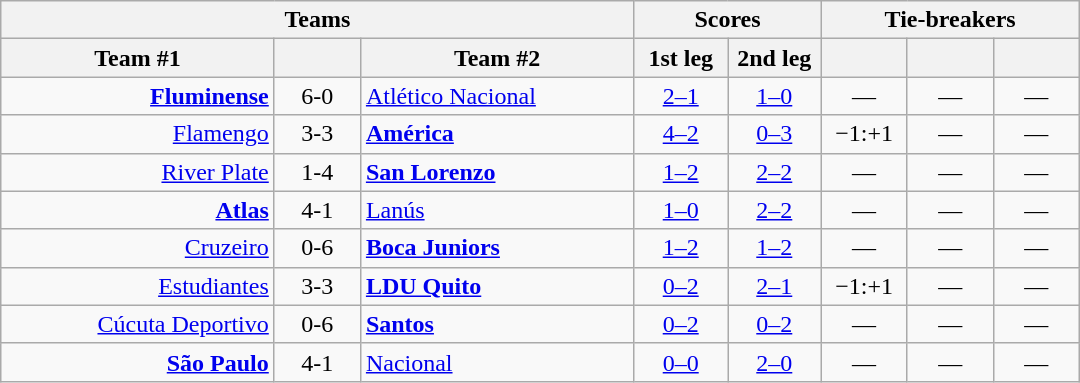<table class="wikitable" style="text-align: center;">
<tr>
<th colspan=3>Teams</th>
<th colspan=2>Scores</th>
<th colspan=3>Tie-breakers</th>
</tr>
<tr>
<th style="width:175px;">Team #1</th>
<th width="50"></th>
<th style="width:175px;">Team #2</th>
<th width="55">1st leg</th>
<th width="55">2nd leg</th>
<th width="50"></th>
<th width="50"></th>
<th width="50"></th>
</tr>
<tr>
<td align=right><strong><a href='#'>Fluminense</a></strong> </td>
<td>6-0</td>
<td align=left> <a href='#'>Atlético Nacional</a></td>
<td><a href='#'>2–1</a></td>
<td><a href='#'>1–0</a></td>
<td>—</td>
<td>—</td>
<td>—</td>
</tr>
<tr>
<td align=right><a href='#'>Flamengo</a> </td>
<td>3-3</td>
<td align=left> <strong><a href='#'>América</a></strong></td>
<td><a href='#'>4–2</a></td>
<td><a href='#'>0–3</a></td>
<td>−1:+1</td>
<td>—</td>
<td>—</td>
</tr>
<tr>
<td align=right><a href='#'>River Plate</a> </td>
<td>1-4</td>
<td align=left> <strong><a href='#'>San Lorenzo</a></strong></td>
<td><a href='#'>1–2</a></td>
<td><a href='#'>2–2</a></td>
<td>—</td>
<td>—</td>
<td>—</td>
</tr>
<tr>
<td align=right><strong><a href='#'>Atlas</a></strong> </td>
<td>4-1</td>
<td align=left> <a href='#'>Lanús</a></td>
<td><a href='#'>1–0</a></td>
<td><a href='#'>2–2</a></td>
<td>—</td>
<td>—</td>
<td>—</td>
</tr>
<tr>
<td align=right><a href='#'>Cruzeiro</a> </td>
<td>0-6</td>
<td align=left> <strong><a href='#'>Boca Juniors</a></strong></td>
<td><a href='#'>1–2</a></td>
<td><a href='#'>1–2</a></td>
<td>—</td>
<td>—</td>
<td>—</td>
</tr>
<tr>
<td align=right><a href='#'>Estudiantes</a> </td>
<td>3-3</td>
<td align=left> <strong><a href='#'>LDU Quito</a></strong></td>
<td><a href='#'>0–2</a></td>
<td><a href='#'>2–1</a></td>
<td>−1:+1</td>
<td>—</td>
<td>—</td>
</tr>
<tr>
<td align=right><a href='#'>Cúcuta Deportivo</a> </td>
<td>0-6</td>
<td align=left> <strong><a href='#'>Santos</a></strong></td>
<td><a href='#'>0–2</a></td>
<td><a href='#'>0–2</a></td>
<td>—</td>
<td>—</td>
<td>—</td>
</tr>
<tr>
<td align=right><strong><a href='#'>São Paulo</a></strong> </td>
<td>4-1</td>
<td align=left> <a href='#'>Nacional</a></td>
<td><a href='#'>0–0</a></td>
<td><a href='#'>2–0</a></td>
<td>—</td>
<td>—</td>
<td>—</td>
</tr>
</table>
